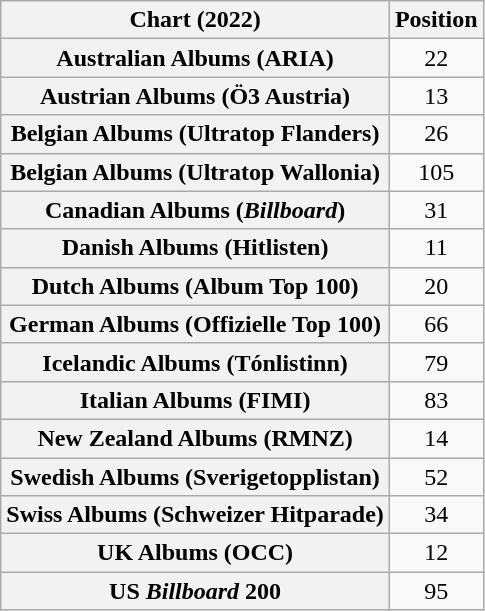<table class="wikitable sortable plainrowheaders" style="text-align:center">
<tr>
<th scope="col">Chart (2022)</th>
<th scope="col">Position</th>
</tr>
<tr>
<th scope="row">Australian Albums (ARIA)</th>
<td>22</td>
</tr>
<tr>
<th scope="row">Austrian Albums (Ö3 Austria)</th>
<td>13</td>
</tr>
<tr>
<th scope="row">Belgian Albums (Ultratop Flanders)</th>
<td>26</td>
</tr>
<tr>
<th scope="row">Belgian Albums (Ultratop Wallonia)</th>
<td>105</td>
</tr>
<tr>
<th scope="row">Canadian Albums (<em>Billboard</em>)</th>
<td>31</td>
</tr>
<tr>
<th scope="row">Danish Albums (Hitlisten)</th>
<td>11</td>
</tr>
<tr>
<th scope="row">Dutch Albums (Album Top 100)</th>
<td>20</td>
</tr>
<tr>
<th scope="row">German Albums (Offizielle Top 100)</th>
<td>66</td>
</tr>
<tr>
<th scope="row">Icelandic Albums (Tónlistinn)</th>
<td>79</td>
</tr>
<tr>
<th scope="row">Italian Albums (FIMI)</th>
<td>83</td>
</tr>
<tr>
<th scope="row">New Zealand Albums (RMNZ)</th>
<td>14</td>
</tr>
<tr>
<th scope="row">Swedish Albums (Sverigetopplistan)</th>
<td>52</td>
</tr>
<tr>
<th scope="row">Swiss Albums (Schweizer Hitparade)</th>
<td>34</td>
</tr>
<tr>
<th scope="row">UK Albums (OCC)</th>
<td>12</td>
</tr>
<tr>
<th scope="row">US <em>Billboard</em> 200</th>
<td>95</td>
</tr>
</table>
